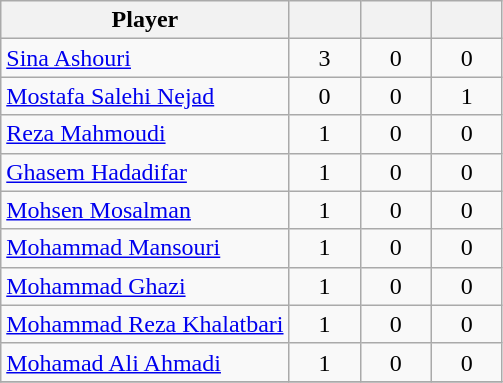<table class="wikitable" style="text-align: center;">
<tr>
<th wight=200>Player</th>
<th width=40></th>
<th width=40></th>
<th width=40></th>
</tr>
<tr>
<td style="text-align:left"> <a href='#'>Sina Ashouri</a></td>
<td>3</td>
<td>0</td>
<td>0</td>
</tr>
<tr>
<td style="text-align:left"> <a href='#'>Mostafa Salehi Nejad</a></td>
<td>0</td>
<td>0</td>
<td>1</td>
</tr>
<tr>
<td style="text-align:left"> <a href='#'>Reza Mahmoudi</a></td>
<td>1</td>
<td>0</td>
<td>0</td>
</tr>
<tr>
<td style="text-align:left"> <a href='#'>Ghasem Hadadifar</a></td>
<td>1</td>
<td>0</td>
<td>0</td>
</tr>
<tr>
<td style="text-align:left"> <a href='#'>Mohsen Mosalman</a></td>
<td>1</td>
<td>0</td>
<td>0</td>
</tr>
<tr>
<td style="text-align:left"> <a href='#'>Mohammad Mansouri</a></td>
<td>1</td>
<td>0</td>
<td>0</td>
</tr>
<tr>
<td style="text-align:left"> <a href='#'>Mohammad Ghazi</a></td>
<td>1</td>
<td>0</td>
<td>0</td>
</tr>
<tr>
<td style="text-align:left"> <a href='#'>Mohammad Reza Khalatbari</a></td>
<td>1</td>
<td>0</td>
<td>0</td>
</tr>
<tr>
<td style="text-align:left"> <a href='#'>Mohamad Ali Ahmadi</a></td>
<td>1</td>
<td>0</td>
<td>0</td>
</tr>
<tr>
</tr>
</table>
